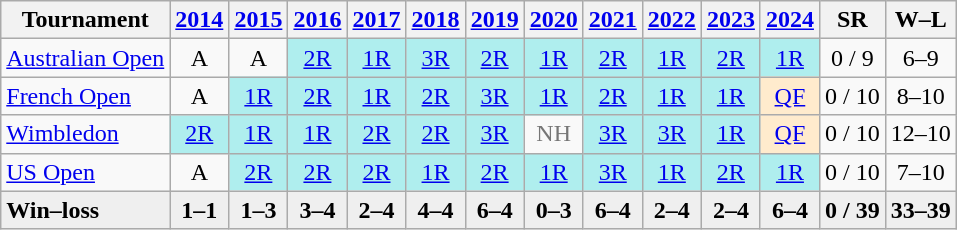<table class="wikitable" style="text-align:center;">
<tr>
<th>Tournament</th>
<th><a href='#'>2014</a></th>
<th><a href='#'>2015</a></th>
<th><a href='#'>2016</a></th>
<th><a href='#'>2017</a></th>
<th><a href='#'>2018</a></th>
<th><a href='#'>2019</a></th>
<th><a href='#'>2020</a></th>
<th><a href='#'>2021</a></th>
<th><a href='#'>2022</a></th>
<th><a href='#'>2023</a></th>
<th><a href='#'>2024</a></th>
<th>SR</th>
<th>W–L</th>
</tr>
<tr>
<td align=left><a href='#'>Australian Open</a></td>
<td>A</td>
<td>A</td>
<td bgcolor=afeeee><a href='#'>2R</a></td>
<td bgcolor=afeeee><a href='#'>1R</a></td>
<td bgcolor=afeeee><a href='#'>3R</a></td>
<td bgcolor=afeeee><a href='#'>2R</a></td>
<td bgcolor=afeeee><a href='#'>1R</a></td>
<td bgcolor=afeeee><a href='#'>2R</a></td>
<td bgcolor=afeeee><a href='#'>1R</a></td>
<td bgcolor=afeeee><a href='#'>2R</a></td>
<td bgcolor=afeeee><a href='#'>1R</a></td>
<td>0 / 9</td>
<td>6–9</td>
</tr>
<tr>
<td align=left><a href='#'>French Open</a></td>
<td>A</td>
<td bgcolor=afeeee><a href='#'>1R</a></td>
<td bgcolor=afeeee><a href='#'>2R</a></td>
<td bgcolor=afeeee><a href='#'>1R</a></td>
<td bgcolor=afeeee><a href='#'>2R</a></td>
<td bgcolor=afeeee><a href='#'>3R</a></td>
<td bgcolor=afeeee><a href='#'>1R</a></td>
<td bgcolor=afeeee><a href='#'>2R</a></td>
<td bgcolor=afeeee><a href='#'>1R</a></td>
<td bgcolor=afeeee><a href='#'>1R</a></td>
<td bgcolor=ffebcd><a href='#'>QF</a></td>
<td>0 / 10</td>
<td>8–10</td>
</tr>
<tr>
<td align=left><a href='#'>Wimbledon</a></td>
<td bgcolor=afeeee><a href='#'>2R</a></td>
<td bgcolor=afeeee><a href='#'>1R</a></td>
<td bgcolor=afeeee><a href='#'>1R</a></td>
<td bgcolor=afeeee><a href='#'>2R</a></td>
<td bgcolor=afeeee><a href='#'>2R</a></td>
<td bgcolor=afeeee><a href='#'>3R</a></td>
<td style="color:#767676;">NH</td>
<td bgcolor=afeeee><a href='#'>3R</a></td>
<td bgcolor=afeeee><a href='#'>3R</a></td>
<td bgcolor=afeeee><a href='#'>1R</a></td>
<td bgcolor=ffebcd><a href='#'>QF</a></td>
<td>0 / 10</td>
<td>12–10</td>
</tr>
<tr>
<td align=left><a href='#'>US Open</a></td>
<td>A</td>
<td bgcolor=afeeee><a href='#'>2R</a></td>
<td bgcolor=afeeee><a href='#'>2R</a></td>
<td bgcolor=afeeee><a href='#'>2R</a></td>
<td bgcolor=afeeee><a href='#'>1R</a></td>
<td bgcolor=afeeee><a href='#'>2R</a></td>
<td bgcolor=afeeee><a href='#'>1R</a></td>
<td bgcolor=afeeee><a href='#'>3R</a></td>
<td bgcolor=afeeee><a href='#'>1R</a></td>
<td bgcolor=afeeee><a href='#'>2R</a></td>
<td bgcolor=afeeee><a href='#'>1R</a></td>
<td>0 / 10</td>
<td>7–10</td>
</tr>
<tr style=background:#efefef;font-weight:bold>
<td align=left>Win–loss</td>
<td>1–1</td>
<td>1–3</td>
<td>3–4</td>
<td>2–4</td>
<td>4–4</td>
<td>6–4</td>
<td>0–3</td>
<td>6–4</td>
<td>2–4</td>
<td>2–4</td>
<td>6–4</td>
<td>0 / 39</td>
<td>33–39</td>
</tr>
</table>
